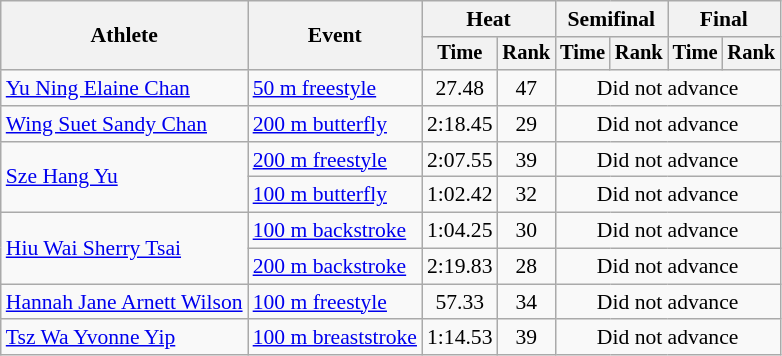<table class=wikitable style="font-size:90%">
<tr>
<th rowspan="2">Athlete</th>
<th rowspan="2">Event</th>
<th colspan="2">Heat</th>
<th colspan="2">Semifinal</th>
<th colspan="2">Final</th>
</tr>
<tr style="font-size:95%">
<th>Time</th>
<th>Rank</th>
<th>Time</th>
<th>Rank</th>
<th>Time</th>
<th>Rank</th>
</tr>
<tr align=center>
<td align=left><a href='#'>Yu Ning Elaine Chan</a></td>
<td align=left><a href='#'>50 m freestyle</a></td>
<td>27.48</td>
<td>47</td>
<td colspan=4>Did not advance</td>
</tr>
<tr align=center>
<td align=left><a href='#'>Wing Suet Sandy Chan</a></td>
<td align=left><a href='#'>200 m butterfly</a></td>
<td>2:18.45</td>
<td>29</td>
<td colspan=4>Did not advance</td>
</tr>
<tr align=center>
<td align=left rowspan=2><a href='#'>Sze Hang Yu</a></td>
<td align=left><a href='#'>200 m freestyle</a></td>
<td>2:07.55</td>
<td>39</td>
<td colspan=4>Did not advance</td>
</tr>
<tr align=center>
<td align=left><a href='#'>100 m butterfly</a></td>
<td>1:02.42</td>
<td>32</td>
<td colspan=4>Did not advance</td>
</tr>
<tr align=center>
<td align=left rowspan=2><a href='#'>Hiu Wai Sherry Tsai</a></td>
<td align=left><a href='#'>100 m backstroke</a></td>
<td>1:04.25</td>
<td>30</td>
<td colspan=4>Did not advance</td>
</tr>
<tr align=center>
<td align=left><a href='#'>200 m backstroke</a></td>
<td>2:19.83</td>
<td>28</td>
<td colspan=4>Did not advance</td>
</tr>
<tr align=center>
<td align=left><a href='#'>Hannah Jane Arnett Wilson</a></td>
<td align=left><a href='#'>100 m freestyle</a></td>
<td>57.33</td>
<td>34</td>
<td colspan=4>Did not advance</td>
</tr>
<tr align=center>
<td align=left><a href='#'>Tsz Wa Yvonne Yip</a></td>
<td align=left><a href='#'>100 m breaststroke</a></td>
<td>1:14.53</td>
<td>39</td>
<td colspan=4>Did not advance</td>
</tr>
</table>
